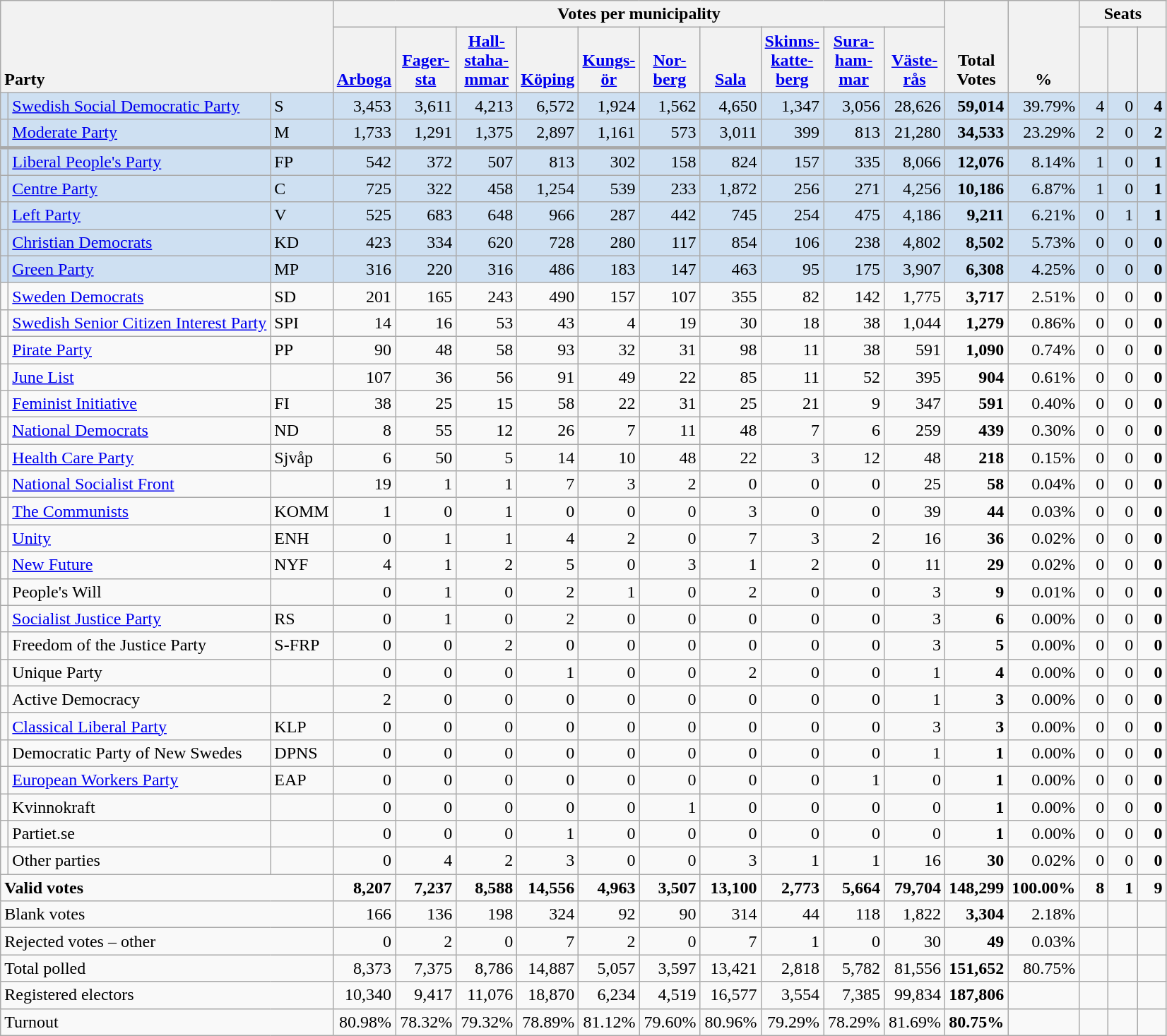<table class="wikitable" border="1" style="text-align:right;">
<tr>
<th style="text-align:left;" valign=bottom rowspan=2 colspan=3>Party</th>
<th colspan=10>Votes per municipality</th>
<th align=center valign=bottom rowspan=2 width="50">Total Votes</th>
<th align=center valign=bottom rowspan=2 width="50">%</th>
<th colspan=3>Seats</th>
</tr>
<tr>
<th align=center valign=bottom width="50"><a href='#'>Arboga</a></th>
<th align=center valign=bottom width="50"><a href='#'>Fager- sta</a></th>
<th align=center valign=bottom width="50"><a href='#'>Hall- staha- mmar</a></th>
<th align=center valign=bottom width="50"><a href='#'>Köping</a></th>
<th align=center valign=bottom width="50"><a href='#'>Kungs- ör</a></th>
<th align=center valign=bottom width="50"><a href='#'>Nor- berg</a></th>
<th align=center valign=bottom width="50"><a href='#'>Sala</a></th>
<th align=center valign=bottom width="50"><a href='#'>Skinns- katte- berg</a></th>
<th align=center valign=bottom width="50"><a href='#'>Sura- ham- mar</a></th>
<th align=center valign=bottom width="50"><a href='#'>Väste- rås</a></th>
<th align=center valign=bottom width="20"><small></small></th>
<th align=center valign=bottom width="20"><small><a href='#'></a></small></th>
<th align=center valign=bottom width="20"><small></small></th>
</tr>
<tr style="background:#CEE0F2;">
<td></td>
<td align=left style="white-space: nowrap;"><a href='#'>Swedish Social Democratic Party</a></td>
<td align=left>S</td>
<td>3,453</td>
<td>3,611</td>
<td>4,213</td>
<td>6,572</td>
<td>1,924</td>
<td>1,562</td>
<td>4,650</td>
<td>1,347</td>
<td>3,056</td>
<td>28,626</td>
<td><strong>59,014</strong></td>
<td>39.79%</td>
<td>4</td>
<td>0</td>
<td><strong>4</strong></td>
</tr>
<tr style="background:#CEE0F2;">
<td></td>
<td align=left><a href='#'>Moderate Party</a></td>
<td align=left>M</td>
<td>1,733</td>
<td>1,291</td>
<td>1,375</td>
<td>2,897</td>
<td>1,161</td>
<td>573</td>
<td>3,011</td>
<td>399</td>
<td>813</td>
<td>21,280</td>
<td><strong>34,533</strong></td>
<td>23.29%</td>
<td>2</td>
<td>0</td>
<td><strong>2</strong></td>
</tr>
<tr style="background:#CEE0F2; border-top:3px solid darkgray;">
<td></td>
<td align=left><a href='#'>Liberal People's Party</a></td>
<td align=left>FP</td>
<td>542</td>
<td>372</td>
<td>507</td>
<td>813</td>
<td>302</td>
<td>158</td>
<td>824</td>
<td>157</td>
<td>335</td>
<td>8,066</td>
<td><strong>12,076</strong></td>
<td>8.14%</td>
<td>1</td>
<td>0</td>
<td><strong>1</strong></td>
</tr>
<tr style="background:#CEE0F2;">
<td></td>
<td align=left><a href='#'>Centre Party</a></td>
<td align=left>C</td>
<td>725</td>
<td>322</td>
<td>458</td>
<td>1,254</td>
<td>539</td>
<td>233</td>
<td>1,872</td>
<td>256</td>
<td>271</td>
<td>4,256</td>
<td><strong>10,186</strong></td>
<td>6.87%</td>
<td>1</td>
<td>0</td>
<td><strong>1</strong></td>
</tr>
<tr style="background:#CEE0F2;">
<td></td>
<td align=left><a href='#'>Left Party</a></td>
<td align=left>V</td>
<td>525</td>
<td>683</td>
<td>648</td>
<td>966</td>
<td>287</td>
<td>442</td>
<td>745</td>
<td>254</td>
<td>475</td>
<td>4,186</td>
<td><strong>9,211</strong></td>
<td>6.21%</td>
<td>0</td>
<td>1</td>
<td><strong>1</strong></td>
</tr>
<tr style="background:#CEE0F2;">
<td></td>
<td align=left><a href='#'>Christian Democrats</a></td>
<td align=left>KD</td>
<td>423</td>
<td>334</td>
<td>620</td>
<td>728</td>
<td>280</td>
<td>117</td>
<td>854</td>
<td>106</td>
<td>238</td>
<td>4,802</td>
<td><strong>8,502</strong></td>
<td>5.73%</td>
<td>0</td>
<td>0</td>
<td><strong>0</strong></td>
</tr>
<tr style="background:#CEE0F2;">
<td></td>
<td align=left><a href='#'>Green Party</a></td>
<td align=left>MP</td>
<td>316</td>
<td>220</td>
<td>316</td>
<td>486</td>
<td>183</td>
<td>147</td>
<td>463</td>
<td>95</td>
<td>175</td>
<td>3,907</td>
<td><strong>6,308</strong></td>
<td>4.25%</td>
<td>0</td>
<td>0</td>
<td><strong>0</strong></td>
</tr>
<tr>
<td></td>
<td align=left><a href='#'>Sweden Democrats</a></td>
<td align=left>SD</td>
<td>201</td>
<td>165</td>
<td>243</td>
<td>490</td>
<td>157</td>
<td>107</td>
<td>355</td>
<td>82</td>
<td>142</td>
<td>1,775</td>
<td><strong>3,717</strong></td>
<td>2.51%</td>
<td>0</td>
<td>0</td>
<td><strong>0</strong></td>
</tr>
<tr>
<td></td>
<td align=left><a href='#'>Swedish Senior Citizen Interest Party</a></td>
<td align=left>SPI</td>
<td>14</td>
<td>16</td>
<td>53</td>
<td>43</td>
<td>4</td>
<td>19</td>
<td>30</td>
<td>18</td>
<td>38</td>
<td>1,044</td>
<td><strong>1,279</strong></td>
<td>0.86%</td>
<td>0</td>
<td>0</td>
<td><strong>0</strong></td>
</tr>
<tr>
<td></td>
<td align=left><a href='#'>Pirate Party</a></td>
<td align=left>PP</td>
<td>90</td>
<td>48</td>
<td>58</td>
<td>93</td>
<td>32</td>
<td>31</td>
<td>98</td>
<td>11</td>
<td>38</td>
<td>591</td>
<td><strong>1,090</strong></td>
<td>0.74%</td>
<td>0</td>
<td>0</td>
<td><strong>0</strong></td>
</tr>
<tr>
<td></td>
<td align=left><a href='#'>June List</a></td>
<td></td>
<td>107</td>
<td>36</td>
<td>56</td>
<td>91</td>
<td>49</td>
<td>22</td>
<td>85</td>
<td>11</td>
<td>52</td>
<td>395</td>
<td><strong>904</strong></td>
<td>0.61%</td>
<td>0</td>
<td>0</td>
<td><strong>0</strong></td>
</tr>
<tr>
<td></td>
<td align=left><a href='#'>Feminist Initiative</a></td>
<td align=left>FI</td>
<td>38</td>
<td>25</td>
<td>15</td>
<td>58</td>
<td>22</td>
<td>31</td>
<td>25</td>
<td>21</td>
<td>9</td>
<td>347</td>
<td><strong>591</strong></td>
<td>0.40%</td>
<td>0</td>
<td>0</td>
<td><strong>0</strong></td>
</tr>
<tr>
<td></td>
<td align=left><a href='#'>National Democrats</a></td>
<td align=left>ND</td>
<td>8</td>
<td>55</td>
<td>12</td>
<td>26</td>
<td>7</td>
<td>11</td>
<td>48</td>
<td>7</td>
<td>6</td>
<td>259</td>
<td><strong>439</strong></td>
<td>0.30%</td>
<td>0</td>
<td>0</td>
<td><strong>0</strong></td>
</tr>
<tr>
<td></td>
<td align=left><a href='#'>Health Care Party</a></td>
<td align=left>Sjvåp</td>
<td>6</td>
<td>50</td>
<td>5</td>
<td>14</td>
<td>10</td>
<td>48</td>
<td>22</td>
<td>3</td>
<td>12</td>
<td>48</td>
<td><strong>218</strong></td>
<td>0.15%</td>
<td>0</td>
<td>0</td>
<td><strong>0</strong></td>
</tr>
<tr>
<td></td>
<td align=left><a href='#'>National Socialist Front</a></td>
<td></td>
<td>19</td>
<td>1</td>
<td>1</td>
<td>7</td>
<td>3</td>
<td>2</td>
<td>0</td>
<td>0</td>
<td>0</td>
<td>25</td>
<td><strong>58</strong></td>
<td>0.04%</td>
<td>0</td>
<td>0</td>
<td><strong>0</strong></td>
</tr>
<tr>
<td></td>
<td align=left><a href='#'>The Communists</a></td>
<td align=left>KOMM</td>
<td>1</td>
<td>0</td>
<td>1</td>
<td>0</td>
<td>0</td>
<td>0</td>
<td>3</td>
<td>0</td>
<td>0</td>
<td>39</td>
<td><strong>44</strong></td>
<td>0.03%</td>
<td>0</td>
<td>0</td>
<td><strong>0</strong></td>
</tr>
<tr>
<td></td>
<td align=left><a href='#'>Unity</a></td>
<td align=left>ENH</td>
<td>0</td>
<td>1</td>
<td>1</td>
<td>4</td>
<td>2</td>
<td>0</td>
<td>7</td>
<td>3</td>
<td>2</td>
<td>16</td>
<td><strong>36</strong></td>
<td>0.02%</td>
<td>0</td>
<td>0</td>
<td><strong>0</strong></td>
</tr>
<tr>
<td></td>
<td align=left><a href='#'>New Future</a></td>
<td align=left>NYF</td>
<td>4</td>
<td>1</td>
<td>2</td>
<td>5</td>
<td>0</td>
<td>3</td>
<td>1</td>
<td>2</td>
<td>0</td>
<td>11</td>
<td><strong>29</strong></td>
<td>0.02%</td>
<td>0</td>
<td>0</td>
<td><strong>0</strong></td>
</tr>
<tr>
<td></td>
<td align=left>People's Will</td>
<td></td>
<td>0</td>
<td>1</td>
<td>0</td>
<td>2</td>
<td>1</td>
<td>0</td>
<td>2</td>
<td>0</td>
<td>0</td>
<td>3</td>
<td><strong>9</strong></td>
<td>0.01%</td>
<td>0</td>
<td>0</td>
<td><strong>0</strong></td>
</tr>
<tr>
<td></td>
<td align=left><a href='#'>Socialist Justice Party</a></td>
<td align=left>RS</td>
<td>0</td>
<td>1</td>
<td>0</td>
<td>2</td>
<td>0</td>
<td>0</td>
<td>0</td>
<td>0</td>
<td>0</td>
<td>3</td>
<td><strong>6</strong></td>
<td>0.00%</td>
<td>0</td>
<td>0</td>
<td><strong>0</strong></td>
</tr>
<tr>
<td></td>
<td align=left>Freedom of the Justice Party</td>
<td align=left>S-FRP</td>
<td>0</td>
<td>0</td>
<td>2</td>
<td>0</td>
<td>0</td>
<td>0</td>
<td>0</td>
<td>0</td>
<td>0</td>
<td>3</td>
<td><strong>5</strong></td>
<td>0.00%</td>
<td>0</td>
<td>0</td>
<td><strong>0</strong></td>
</tr>
<tr>
<td></td>
<td align=left>Unique Party</td>
<td></td>
<td>0</td>
<td>0</td>
<td>0</td>
<td>1</td>
<td>0</td>
<td>0</td>
<td>2</td>
<td>0</td>
<td>0</td>
<td>1</td>
<td><strong>4</strong></td>
<td>0.00%</td>
<td>0</td>
<td>0</td>
<td><strong>0</strong></td>
</tr>
<tr>
<td></td>
<td align=left>Active Democracy</td>
<td></td>
<td>2</td>
<td>0</td>
<td>0</td>
<td>0</td>
<td>0</td>
<td>0</td>
<td>0</td>
<td>0</td>
<td>0</td>
<td>1</td>
<td><strong>3</strong></td>
<td>0.00%</td>
<td>0</td>
<td>0</td>
<td><strong>0</strong></td>
</tr>
<tr>
<td></td>
<td align=left><a href='#'>Classical Liberal Party</a></td>
<td align=left>KLP</td>
<td>0</td>
<td>0</td>
<td>0</td>
<td>0</td>
<td>0</td>
<td>0</td>
<td>0</td>
<td>0</td>
<td>0</td>
<td>3</td>
<td><strong>3</strong></td>
<td>0.00%</td>
<td>0</td>
<td>0</td>
<td><strong>0</strong></td>
</tr>
<tr>
<td></td>
<td align=left>Democratic Party of New Swedes</td>
<td align=left>DPNS</td>
<td>0</td>
<td>0</td>
<td>0</td>
<td>0</td>
<td>0</td>
<td>0</td>
<td>0</td>
<td>0</td>
<td>0</td>
<td>1</td>
<td><strong>1</strong></td>
<td>0.00%</td>
<td>0</td>
<td>0</td>
<td><strong>0</strong></td>
</tr>
<tr>
<td></td>
<td align=left><a href='#'>European Workers Party</a></td>
<td align=left>EAP</td>
<td>0</td>
<td>0</td>
<td>0</td>
<td>0</td>
<td>0</td>
<td>0</td>
<td>0</td>
<td>0</td>
<td>1</td>
<td>0</td>
<td><strong>1</strong></td>
<td>0.00%</td>
<td>0</td>
<td>0</td>
<td><strong>0</strong></td>
</tr>
<tr>
<td></td>
<td align=left>Kvinnokraft</td>
<td></td>
<td>0</td>
<td>0</td>
<td>0</td>
<td>0</td>
<td>0</td>
<td>1</td>
<td>0</td>
<td>0</td>
<td>0</td>
<td>0</td>
<td><strong>1</strong></td>
<td>0.00%</td>
<td>0</td>
<td>0</td>
<td><strong>0</strong></td>
</tr>
<tr>
<td></td>
<td align=left>Partiet.se</td>
<td></td>
<td>0</td>
<td>0</td>
<td>0</td>
<td>1</td>
<td>0</td>
<td>0</td>
<td>0</td>
<td>0</td>
<td>0</td>
<td>0</td>
<td><strong>1</strong></td>
<td>0.00%</td>
<td>0</td>
<td>0</td>
<td><strong>0</strong></td>
</tr>
<tr>
<td></td>
<td align=left>Other parties</td>
<td></td>
<td>0</td>
<td>4</td>
<td>2</td>
<td>3</td>
<td>0</td>
<td>0</td>
<td>3</td>
<td>1</td>
<td>1</td>
<td>16</td>
<td><strong>30</strong></td>
<td>0.02%</td>
<td>0</td>
<td>0</td>
<td><strong>0</strong></td>
</tr>
<tr style="font-weight:bold">
<td align=left colspan=3>Valid votes</td>
<td>8,207</td>
<td>7,237</td>
<td>8,588</td>
<td>14,556</td>
<td>4,963</td>
<td>3,507</td>
<td>13,100</td>
<td>2,773</td>
<td>5,664</td>
<td>79,704</td>
<td>148,299</td>
<td>100.00%</td>
<td>8</td>
<td>1</td>
<td>9</td>
</tr>
<tr>
<td align=left colspan=3>Blank votes</td>
<td>166</td>
<td>136</td>
<td>198</td>
<td>324</td>
<td>92</td>
<td>90</td>
<td>314</td>
<td>44</td>
<td>118</td>
<td>1,822</td>
<td><strong>3,304</strong></td>
<td>2.18%</td>
<td></td>
<td></td>
<td></td>
</tr>
<tr>
<td align=left colspan=3>Rejected votes – other</td>
<td>0</td>
<td>2</td>
<td>0</td>
<td>7</td>
<td>2</td>
<td>0</td>
<td>7</td>
<td>1</td>
<td>0</td>
<td>30</td>
<td><strong>49</strong></td>
<td>0.03%</td>
<td></td>
<td></td>
<td></td>
</tr>
<tr>
<td align=left colspan=3>Total polled</td>
<td>8,373</td>
<td>7,375</td>
<td>8,786</td>
<td>14,887</td>
<td>5,057</td>
<td>3,597</td>
<td>13,421</td>
<td>2,818</td>
<td>5,782</td>
<td>81,556</td>
<td><strong>151,652</strong></td>
<td>80.75%</td>
<td></td>
<td></td>
<td></td>
</tr>
<tr>
<td align=left colspan=3>Registered electors</td>
<td>10,340</td>
<td>9,417</td>
<td>11,076</td>
<td>18,870</td>
<td>6,234</td>
<td>4,519</td>
<td>16,577</td>
<td>3,554</td>
<td>7,385</td>
<td>99,834</td>
<td><strong>187,806</strong></td>
<td></td>
<td></td>
<td></td>
<td></td>
</tr>
<tr>
<td align=left colspan=3>Turnout</td>
<td>80.98%</td>
<td>78.32%</td>
<td>79.32%</td>
<td>78.89%</td>
<td>81.12%</td>
<td>79.60%</td>
<td>80.96%</td>
<td>79.29%</td>
<td>78.29%</td>
<td>81.69%</td>
<td><strong>80.75%</strong></td>
<td></td>
<td></td>
<td></td>
<td></td>
</tr>
</table>
